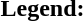<table class="toccolours" style="font-size:100%; white-space:nowrap;">
<tr>
<td><strong>Legend:</strong></td>
<td>      </td>
</tr>
<tr>
<td></td>
</tr>
<tr>
<td></td>
</tr>
</table>
